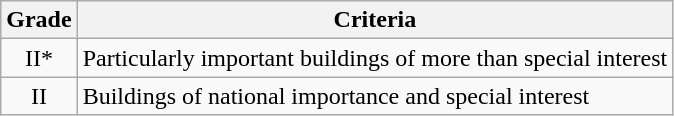<table class="wikitable">
<tr>
<th>Grade</th>
<th>Criteria</th>
</tr>
<tr>
<td align="center" >II*</td>
<td>Particularly important buildings of more than special interest</td>
</tr>
<tr>
<td align="center" >II</td>
<td>Buildings of national importance and special interest</td>
</tr>
</table>
